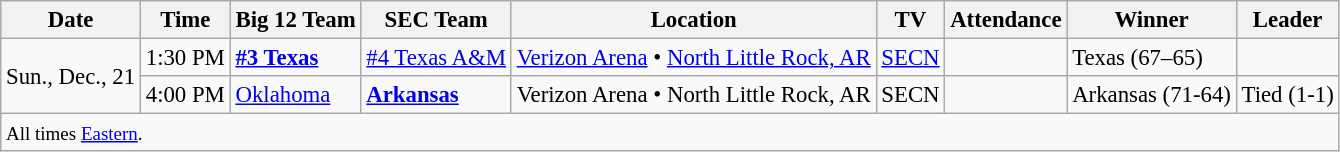<table class="wikitable" style="font-size: 95%">
<tr align="center">
<th>Date</th>
<th>Time</th>
<th>Big 12 Team</th>
<th>SEC Team</th>
<th>Location</th>
<th>TV</th>
<th>Attendance</th>
<th>Winner</th>
<th>Leader</th>
</tr>
<tr>
<td rowspan=2>Sun., Dec., 21</td>
<td>1:30 PM</td>
<td><a href='#'><strong>#3 Texas</strong></a></td>
<td><a href='#'>#4 Texas A&M</a></td>
<td><a href='#'>Verizon Arena</a> • <a href='#'>North Little Rock, AR</a></td>
<td><a href='#'>SECN</a></td>
<td></td>
<td>Texas (67–65)</td>
<td></td>
</tr>
<tr>
<td>4:00 PM</td>
<td><a href='#'>Oklahoma</a></td>
<td><a href='#'><strong>Arkansas</strong></a></td>
<td>Verizon Arena • North Little Rock, AR</td>
<td>SECN</td>
<td></td>
<td>Arkansas (71-64)</td>
<td>Tied (1-1)</td>
</tr>
<tr>
<td colspan=9><small>All times <a href='#'>Eastern</a>.</small></td>
</tr>
</table>
